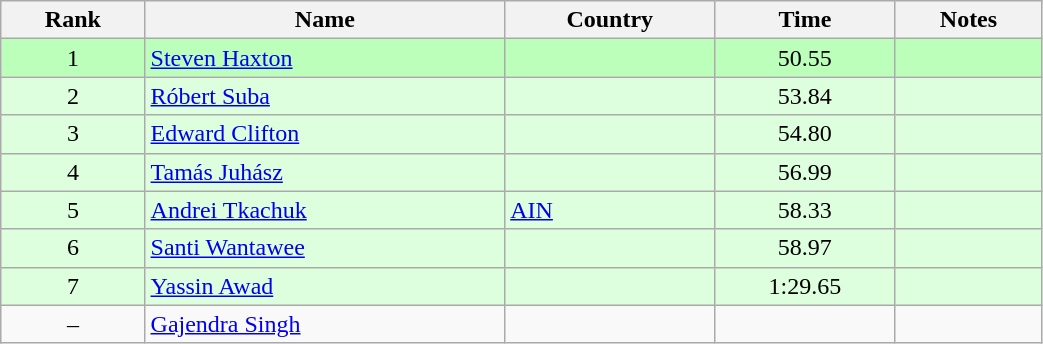<table class="wikitable" style="text-align:center;width: 55%">
<tr>
<th>Rank</th>
<th>Name</th>
<th>Country</th>
<th>Time</th>
<th>Notes</th>
</tr>
<tr bgcolor=bbffbb>
<td>1</td>
<td align="left"><a href='#'>Steven Haxton</a></td>
<td align="left"></td>
<td>50.55</td>
<td></td>
</tr>
<tr bgcolor=ddffdd>
<td>2</td>
<td align="left"><a href='#'>Róbert Suba</a></td>
<td align="left"></td>
<td>53.84</td>
<td></td>
</tr>
<tr bgcolor=ddffdd>
<td>3</td>
<td align="left"><a href='#'>Edward Clifton</a></td>
<td align="left"></td>
<td>54.80</td>
<td></td>
</tr>
<tr bgcolor=ddffdd>
<td>4</td>
<td align="left"><a href='#'>Tamás Juhász</a></td>
<td align="left"></td>
<td>56.99</td>
<td></td>
</tr>
<tr bgcolor=ddffdd>
<td>5</td>
<td align="left"><a href='#'>Andrei Tkachuk</a></td>
<td align="left"> <a href='#'>AIN</a></td>
<td>58.33</td>
<td></td>
</tr>
<tr bgcolor=ddffdd>
<td>6</td>
<td align="left"><a href='#'>Santi Wantawee</a></td>
<td align="left"></td>
<td>58.97</td>
<td></td>
</tr>
<tr bgcolor=ddffdd>
<td>7</td>
<td align="left"><a href='#'>Yassin Awad</a></td>
<td align="left"></td>
<td>1:29.65</td>
<td></td>
</tr>
<tr>
<td>–</td>
<td align="left"><a href='#'>Gajendra Singh</a></td>
<td align="left"></td>
<td></td>
<td></td>
</tr>
</table>
